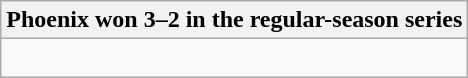<table class="wikitable collapsible collapsed">
<tr>
<th>Phoenix won 3–2 in the regular-season series</th>
</tr>
<tr>
<td><br>



</td>
</tr>
</table>
